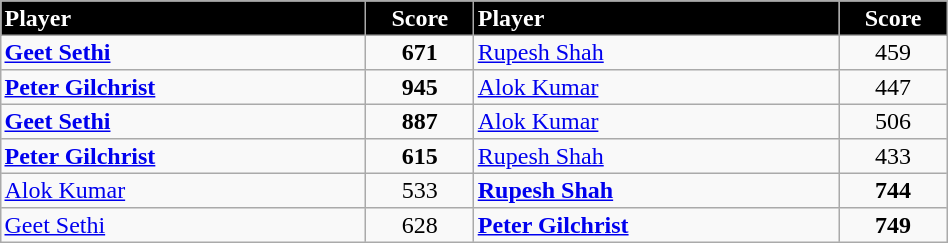<table border="2" cellpadding="2" cellspacing="0" style="margin: 0; background: #f9f9f9; border: 1px #aaa solid; border-collapse: collapse; font-size: 100%;" width=50%>
<tr>
<th bgcolor="000000" style="color:white; text-align:left" width=20%>Player</th>
<th bgcolor="000000" style="color:white; text-align:center" width=5%>Score</th>
<th bgcolor="000000" style="color:white; text-align:left" width=20%>Player</th>
<th bgcolor="000000" style="color:white; text-align:center" width= 5%>Score</th>
</tr>
<tr>
<td style="text-align:left"> <strong><a href='#'>Geet Sethi</a></strong></td>
<td style="text-align:center"><strong>671</strong></td>
<td style="text-align:left"> <a href='#'>Rupesh Shah</a></td>
<td style="text-align:center">459</td>
</tr>
<tr>
<td style="text-align:left"> <strong><a href='#'>Peter Gilchrist</a></strong></td>
<td style="text-align:center"><strong>945</strong></td>
<td style="text-align:left"> <a href='#'>Alok Kumar</a></td>
<td style="text-align:center">447</td>
</tr>
<tr>
<td style="text-align:left"> <strong><a href='#'>Geet Sethi</a></strong></td>
<td style="text-align:center"><strong>887</strong></td>
<td style="text-align:left"> <a href='#'>Alok Kumar</a></td>
<td style="text-align:center">506</td>
</tr>
<tr>
<td style="text-align:left"> <strong><a href='#'>Peter Gilchrist</a></strong></td>
<td style="text-align:center"><strong>615</strong></td>
<td style="text-align:left"> <a href='#'>Rupesh Shah</a></td>
<td style="text-align:center">433</td>
</tr>
<tr>
<td style="text-align:left"> <a href='#'>Alok Kumar</a></td>
<td style="text-align:center">533</td>
<td style="text-align:left"> <strong><a href='#'>Rupesh Shah</a></strong></td>
<td style="text-align:center"><strong>744</strong></td>
</tr>
<tr>
<td style="text-align:left"> <a href='#'>Geet Sethi</a></td>
<td style="text-align:center">628</td>
<td style="text-align:left"> <strong><a href='#'>Peter Gilchrist</a></strong></td>
<td style="text-align:center"><strong>749</strong></td>
</tr>
</table>
